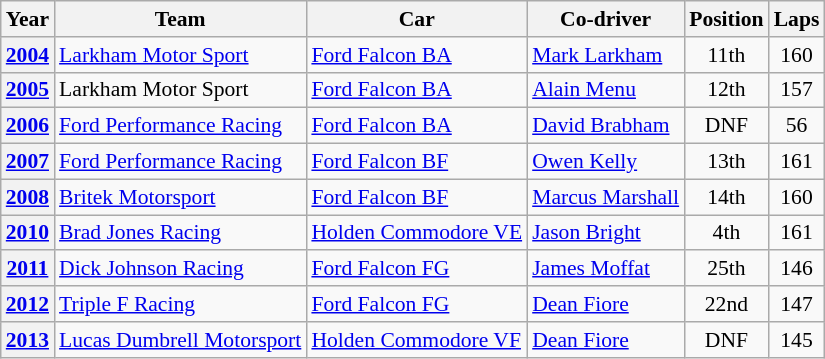<table class="wikitable" style="font-size: 90%;">
<tr>
<th>Year</th>
<th>Team</th>
<th>Car</th>
<th>Co-driver</th>
<th>Position</th>
<th>Laps</th>
</tr>
<tr>
<th><a href='#'>2004</a></th>
<td nowrap><a href='#'>Larkham Motor Sport</a></td>
<td><a href='#'>Ford Falcon BA</a></td>
<td> <a href='#'>Mark Larkham</a></td>
<td align="center">11th</td>
<td align="center">160</td>
</tr>
<tr>
<th><a href='#'>2005</a></th>
<td nowrap>Larkham Motor Sport</td>
<td><a href='#'>Ford Falcon BA</a></td>
<td> <a href='#'>Alain Menu</a></td>
<td align="center">12th</td>
<td align="center">157</td>
</tr>
<tr>
<th><a href='#'>2006</a></th>
<td><a href='#'>Ford Performance Racing</a></td>
<td><a href='#'>Ford Falcon BA</a></td>
<td> <a href='#'>David Brabham</a></td>
<td align="center">DNF</td>
<td align="center">56</td>
</tr>
<tr>
<th><a href='#'>2007</a></th>
<td nowrap><a href='#'>Ford Performance Racing</a></td>
<td><a href='#'>Ford Falcon BF</a></td>
<td> <a href='#'>Owen Kelly</a></td>
<td align="center">13th</td>
<td align="center">161</td>
</tr>
<tr>
<th><a href='#'>2008</a></th>
<td><a href='#'>Britek Motorsport</a></td>
<td><a href='#'>Ford Falcon BF</a></td>
<td nowrap> <a href='#'>Marcus Marshall</a></td>
<td align="center">14th</td>
<td align="center">160</td>
</tr>
<tr>
<th><a href='#'>2010</a></th>
<td><a href='#'>Brad Jones Racing</a></td>
<td><a href='#'>Holden Commodore VE</a></td>
<td> <a href='#'>Jason Bright</a></td>
<td align="center">4th</td>
<td align="center">161</td>
</tr>
<tr>
<th><a href='#'>2011</a></th>
<td><a href='#'>Dick Johnson Racing</a></td>
<td><a href='#'>Ford Falcon FG</a></td>
<td> <a href='#'>James Moffat</a></td>
<td align="center">25th</td>
<td align="center">146</td>
</tr>
<tr>
<th><a href='#'>2012</a></th>
<td><a href='#'>Triple F Racing</a></td>
<td><a href='#'>Ford Falcon FG</a></td>
<td> <a href='#'>Dean Fiore</a></td>
<td align="center">22nd</td>
<td align="center">147</td>
</tr>
<tr>
<th><a href='#'>2013</a></th>
<td nowrap><a href='#'>Lucas Dumbrell Motorsport</a></td>
<td nowrap><a href='#'>Holden Commodore VF</a></td>
<td> <a href='#'>Dean Fiore</a></td>
<td align="center">DNF</td>
<td align="center">145</td>
</tr>
</table>
